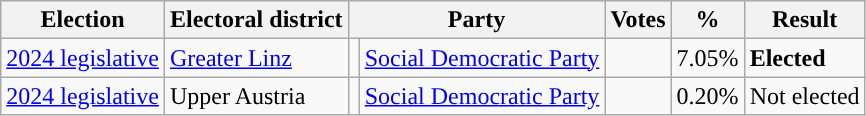<table class="wikitable" style="text-align:left;">
<tr>
<th scope=col>Election</th>
<th scope=col>Electoral district</th>
<th scope=col colspan="2">Party</th>
<th scope=col>Votes</th>
<th scope=col>%</th>
<th scope=col>Result</th>
</tr>
<tr>
<td><a href='#'>2024 legislative</a></td>
<td><a href='#'>Greater Linz</a></td>
<td style="background:"></td>
<td><a href='#'>Social Democratic Party</a></td>
<td align=right></td>
<td align=right>7.05%</td>
<td><strong>Elected</strong></td>
</tr>
<tr>
<td><a href='#'>2024 legislative</a></td>
<td>Upper Austria</td>
<td style="background:"></td>
<td><a href='#'>Social Democratic Party</a></td>
<td align=right></td>
<td align=right>0.20%</td>
<td>Not elected</td>
</tr>
</table>
